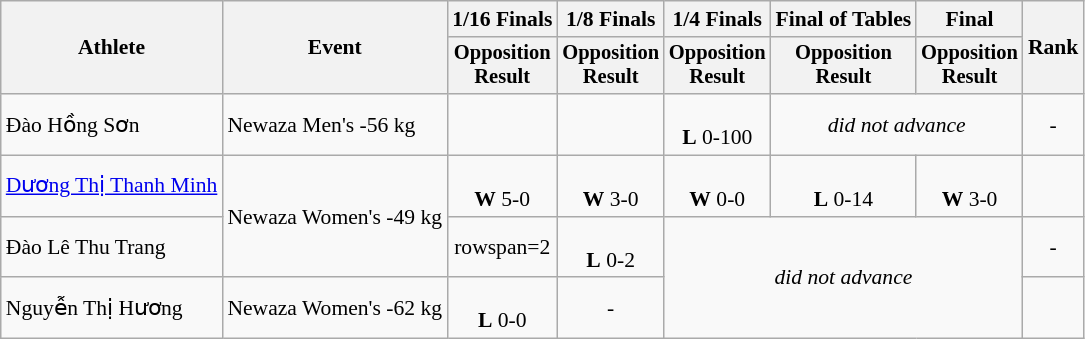<table class=wikitable style=font-size:90%;text-align:center>
<tr>
<th rowspan=2>Athlete</th>
<th rowspan=2>Event</th>
<th>1/16 Finals</th>
<th>1/8 Finals</th>
<th>1/4 Finals</th>
<th>Final of Tables</th>
<th>Final</th>
<th rowspan=2>Rank</th>
</tr>
<tr style="font-size:95%">
<th>Opposition<br>Result</th>
<th>Opposition<br>Result</th>
<th>Opposition<br>Result</th>
<th>Opposition<br>Result</th>
<th>Opposition<br>Result</th>
</tr>
<tr>
<td align=left>Đào Hồng Sơn</td>
<td align=left>Newaza Men's -56 kg</td>
<td></td>
<td></td>
<td><br><strong>L</strong> 0-100 <a href='#'></a></td>
<td colspan=2><em>did not advance</em></td>
<td>-</td>
</tr>
<tr>
<td align=left><a href='#'>Dương Thị Thanh Minh</a></td>
<td rowspan=2 align=left>Newaza Women's -49 kg</td>
<td><br><strong>W</strong> 5-0 <a href='#'></a></td>
<td><br><strong>W</strong> 3-0 <a href='#'></a></td>
<td><br><strong>W</strong> 0-0 </td>
<td><br><strong>L</strong> 0-14 <a href='#'></a></td>
<td><br><strong>W</strong> 3-0 <a href='#'></a></td>
<td></td>
</tr>
<tr>
<td align=left>Đào Lê Thu Trang</td>
<td>rowspan=2</td>
<td><br><strong>L</strong> 0-2 <a href='#'></a></td>
<td rowspan=2 colspan=3><em>did not advance</em></td>
<td>-</td>
</tr>
<tr>
<td align=left>Nguyễn Thị Hương</td>
<td align=left>Newaza Women's -62 kg</td>
<td><br><strong>L</strong> 0-0 </td>
<td>-</td>
</tr>
</table>
